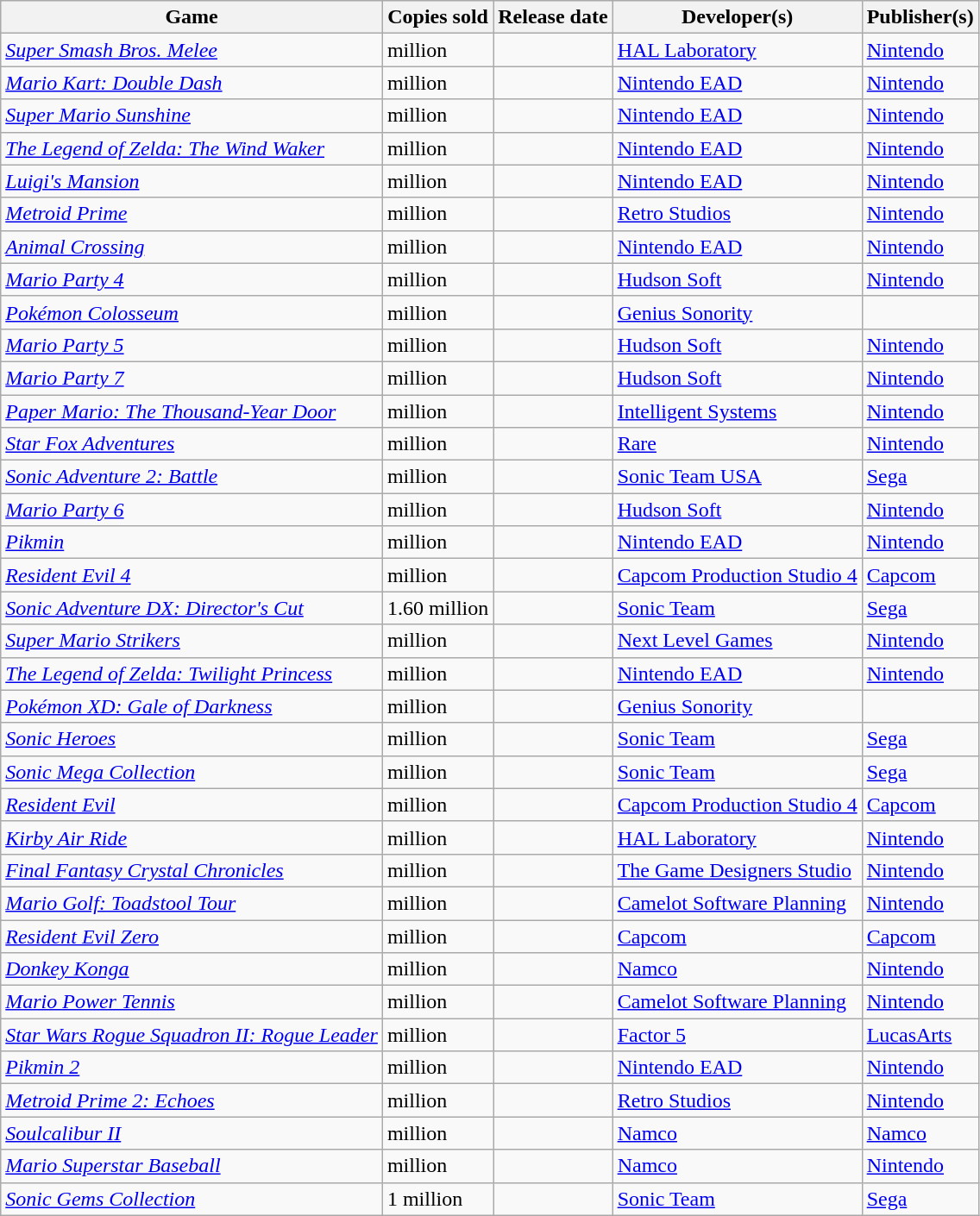<table class="wikitable plainrowheaders sticky-header sortable static-row-numbers">
<tr>
<th scope="col">Game</th>
<th scope="col">Copies sold</th>
<th scope="col">Release date</th>
<th scope="col">Developer(s)</th>
<th scope="col">Publisher(s)</th>
</tr>
<tr>
<td><em><a href='#'>Super Smash Bros. Melee</a></em></td>
<td>million</td>
<td></td>
<td><a href='#'>HAL Laboratory</a></td>
<td><a href='#'>Nintendo</a></td>
</tr>
<tr>
<td><em><a href='#'>Mario Kart: Double Dash</a></em></td>
<td>million</td>
<td></td>
<td><a href='#'>Nintendo EAD</a></td>
<td><a href='#'>Nintendo</a></td>
</tr>
<tr>
<td><em><a href='#'>Super Mario Sunshine</a></em></td>
<td>million</td>
<td></td>
<td><a href='#'>Nintendo EAD</a></td>
<td><a href='#'>Nintendo</a></td>
</tr>
<tr>
<td><em><a href='#'>The Legend of Zelda: The Wind Waker</a></em></td>
<td>million</td>
<td></td>
<td><a href='#'>Nintendo EAD</a></td>
<td><a href='#'>Nintendo</a></td>
</tr>
<tr>
<td><em><a href='#'>Luigi's Mansion</a></em></td>
<td>million</td>
<td></td>
<td><a href='#'>Nintendo EAD</a></td>
<td><a href='#'>Nintendo</a></td>
</tr>
<tr>
<td><em><a href='#'>Metroid Prime</a></em></td>
<td>million</td>
<td></td>
<td><a href='#'>Retro Studios</a></td>
<td><a href='#'>Nintendo</a></td>
</tr>
<tr>
<td><em><a href='#'>Animal Crossing</a></em></td>
<td>million</td>
<td></td>
<td><a href='#'>Nintendo EAD</a></td>
<td><a href='#'>Nintendo</a></td>
</tr>
<tr>
<td><em><a href='#'>Mario Party 4</a></em></td>
<td>million</td>
<td></td>
<td><a href='#'>Hudson Soft</a></td>
<td><a href='#'>Nintendo</a></td>
</tr>
<tr>
<td><em><a href='#'>Pokémon Colosseum</a></em></td>
<td>million</td>
<td></td>
<td><a href='#'>Genius Sonority</a></td>
<td></td>
</tr>
<tr>
<td><em><a href='#'>Mario Party 5</a></em></td>
<td>million</td>
<td></td>
<td><a href='#'>Hudson Soft</a></td>
<td><a href='#'>Nintendo</a></td>
</tr>
<tr>
<td><em><a href='#'>Mario Party 7</a></em></td>
<td>million</td>
<td></td>
<td><a href='#'>Hudson Soft</a></td>
<td><a href='#'>Nintendo</a></td>
</tr>
<tr>
<td><em><a href='#'>Paper Mario: The Thousand-Year Door</a></em></td>
<td>million</td>
<td></td>
<td><a href='#'>Intelligent Systems</a></td>
<td><a href='#'>Nintendo</a></td>
</tr>
<tr>
<td><em><a href='#'>Star Fox Adventures</a></em></td>
<td>million</td>
<td></td>
<td><a href='#'>Rare</a></td>
<td><a href='#'>Nintendo</a></td>
</tr>
<tr>
<td><em><a href='#'>Sonic Adventure 2: Battle</a></em></td>
<td>million</td>
<td></td>
<td><a href='#'>Sonic Team USA</a></td>
<td><a href='#'>Sega</a></td>
</tr>
<tr>
<td><em><a href='#'>Mario Party 6</a></em></td>
<td>million</td>
<td></td>
<td><a href='#'>Hudson Soft</a></td>
<td><a href='#'>Nintendo</a></td>
</tr>
<tr>
<td><em><a href='#'>Pikmin</a></em></td>
<td>million</td>
<td></td>
<td><a href='#'>Nintendo EAD</a></td>
<td><a href='#'>Nintendo</a></td>
</tr>
<tr>
<td><em><a href='#'>Resident Evil 4</a></em></td>
<td>million</td>
<td></td>
<td><a href='#'>Capcom Production Studio 4</a></td>
<td><a href='#'>Capcom</a></td>
</tr>
<tr>
<td><em><a href='#'>Sonic Adventure DX: Director's Cut</a></em></td>
<td>1.60 million</td>
<td></td>
<td><a href='#'>Sonic Team</a></td>
<td><a href='#'>Sega</a></td>
</tr>
<tr>
<td><em><a href='#'>Super Mario Strikers</a></em></td>
<td>million</td>
<td></td>
<td><a href='#'>Next Level Games</a></td>
<td><a href='#'>Nintendo</a></td>
</tr>
<tr>
<td><em><a href='#'>The Legend of Zelda: Twilight Princess</a></em></td>
<td>million</td>
<td></td>
<td><a href='#'>Nintendo EAD</a></td>
<td><a href='#'>Nintendo</a></td>
</tr>
<tr>
<td><em><a href='#'>Pokémon XD: Gale of Darkness</a></em></td>
<td>million</td>
<td></td>
<td><a href='#'>Genius Sonority</a></td>
<td></td>
</tr>
<tr>
<td><em><a href='#'>Sonic Heroes</a></em></td>
<td>million</td>
<td></td>
<td><a href='#'>Sonic Team</a></td>
<td><a href='#'>Sega</a></td>
</tr>
<tr>
<td><em><a href='#'>Sonic Mega Collection</a></em></td>
<td>million</td>
<td></td>
<td><a href='#'>Sonic Team</a></td>
<td><a href='#'>Sega</a></td>
</tr>
<tr>
<td><em><a href='#'>Resident Evil</a></em></td>
<td>million</td>
<td></td>
<td><a href='#'>Capcom Production Studio 4</a></td>
<td><a href='#'>Capcom</a></td>
</tr>
<tr>
<td><em><a href='#'>Kirby Air Ride</a></em></td>
<td>million</td>
<td></td>
<td><a href='#'>HAL Laboratory</a></td>
<td><a href='#'>Nintendo</a></td>
</tr>
<tr>
<td><em><a href='#'>Final Fantasy Crystal Chronicles</a></em></td>
<td>million</td>
<td></td>
<td><a href='#'>The Game Designers Studio</a></td>
<td><a href='#'>Nintendo</a></td>
</tr>
<tr>
<td><em><a href='#'>Mario Golf: Toadstool Tour</a></em></td>
<td>million</td>
<td></td>
<td><a href='#'>Camelot Software Planning</a></td>
<td><a href='#'>Nintendo</a></td>
</tr>
<tr>
<td><em><a href='#'>Resident Evil Zero</a></em></td>
<td>million</td>
<td></td>
<td><a href='#'>Capcom</a></td>
<td><a href='#'>Capcom</a></td>
</tr>
<tr>
<td><em><a href='#'>Donkey Konga</a></em></td>
<td>million</td>
<td></td>
<td><a href='#'>Namco</a></td>
<td><a href='#'>Nintendo</a></td>
</tr>
<tr>
<td><em><a href='#'>Mario Power Tennis</a></em></td>
<td>million</td>
<td></td>
<td><a href='#'>Camelot Software Planning</a></td>
<td><a href='#'>Nintendo</a></td>
</tr>
<tr>
<td><em><a href='#'>Star Wars Rogue Squadron II: Rogue Leader</a></em></td>
<td>million</td>
<td></td>
<td><a href='#'>Factor 5</a></td>
<td><a href='#'>LucasArts</a></td>
</tr>
<tr>
<td><em><a href='#'>Pikmin 2</a></em></td>
<td>million</td>
<td></td>
<td><a href='#'>Nintendo EAD</a></td>
<td><a href='#'>Nintendo</a></td>
</tr>
<tr>
<td><em><a href='#'>Metroid Prime 2: Echoes</a></em></td>
<td>million</td>
<td></td>
<td><a href='#'>Retro Studios</a></td>
<td><a href='#'>Nintendo</a></td>
</tr>
<tr>
<td><em><a href='#'>Soulcalibur II</a></em></td>
<td>million</td>
<td></td>
<td><a href='#'>Namco</a></td>
<td><a href='#'>Namco</a></td>
</tr>
<tr>
<td><em><a href='#'>Mario Superstar Baseball</a></em></td>
<td>million</td>
<td></td>
<td><a href='#'>Namco</a></td>
<td><a href='#'>Nintendo</a></td>
</tr>
<tr>
<td><em><a href='#'>Sonic Gems Collection</a></em></td>
<td>1 million</td>
<td></td>
<td><a href='#'>Sonic Team</a></td>
<td><a href='#'>Sega</a></td>
</tr>
</table>
